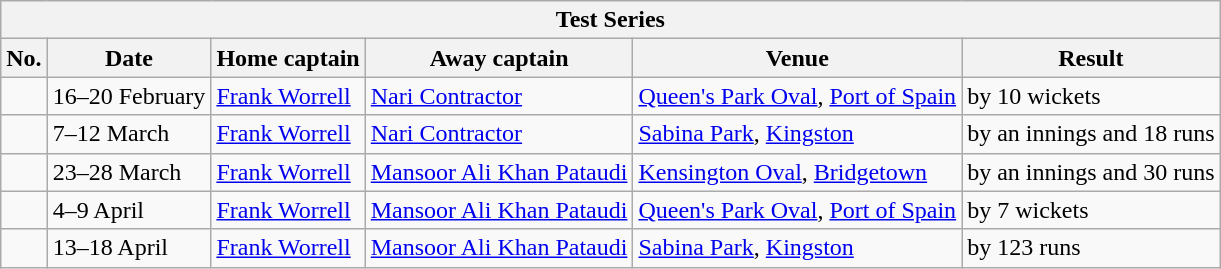<table class="wikitable">
<tr>
<th colspan="9">Test Series</th>
</tr>
<tr>
<th>No.</th>
<th>Date</th>
<th>Home captain</th>
<th>Away captain</th>
<th>Venue</th>
<th>Result</th>
</tr>
<tr>
<td></td>
<td>16–20 February</td>
<td><a href='#'>Frank Worrell</a></td>
<td><a href='#'>Nari Contractor</a></td>
<td><a href='#'>Queen's Park Oval</a>, <a href='#'>Port of Spain</a></td>
<td> by 10 wickets</td>
</tr>
<tr>
<td></td>
<td>7–12 March</td>
<td><a href='#'>Frank Worrell</a></td>
<td><a href='#'>Nari Contractor</a></td>
<td><a href='#'>Sabina Park</a>, <a href='#'>Kingston</a></td>
<td> by an innings and 18 runs</td>
</tr>
<tr>
<td></td>
<td>23–28 March</td>
<td><a href='#'>Frank Worrell</a></td>
<td><a href='#'>Mansoor Ali Khan Pataudi</a></td>
<td><a href='#'>Kensington Oval</a>, <a href='#'>Bridgetown</a></td>
<td> by an innings and 30 runs</td>
</tr>
<tr>
<td></td>
<td>4–9 April</td>
<td><a href='#'>Frank Worrell</a></td>
<td><a href='#'>Mansoor Ali Khan Pataudi</a></td>
<td><a href='#'>Queen's Park Oval</a>, <a href='#'>Port of Spain</a></td>
<td> by 7 wickets</td>
</tr>
<tr>
<td></td>
<td>13–18 April</td>
<td><a href='#'>Frank Worrell</a></td>
<td><a href='#'>Mansoor Ali Khan Pataudi</a></td>
<td><a href='#'>Sabina Park</a>, <a href='#'>Kingston</a></td>
<td> by 123 runs</td>
</tr>
</table>
